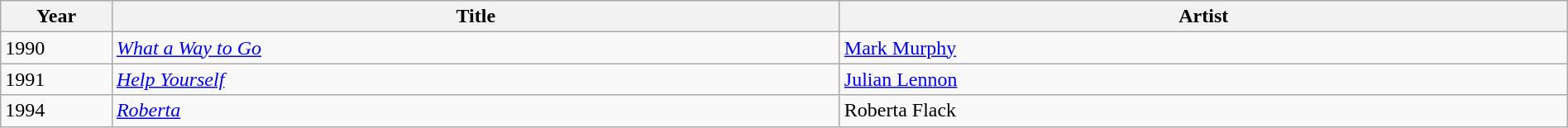<table class="wikitable sortable" style="width:100%;">
<tr>
<th style="width:30px;">Year</th>
<th style="width:250px;">Title</th>
<th style="width:250px;">Artist</th>
</tr>
<tr>
<td>1990</td>
<td><em><a href='#'>What a Way to Go</a></em></td>
<td><a href='#'>Mark Murphy</a></td>
</tr>
<tr>
<td>1991</td>
<td><em><a href='#'>Help Yourself</a></em></td>
<td><a href='#'>Julian Lennon</a></td>
</tr>
<tr>
<td>1994</td>
<td><em><a href='#'>Roberta</a></em></td>
<td>Roberta Flack</td>
</tr>
</table>
